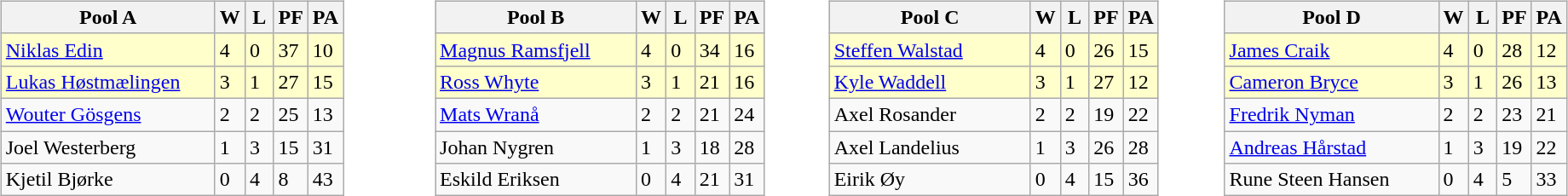<table>
<tr>
<td valign=top width=10%><br><table class=wikitable>
<tr>
<th width=160>Pool A</th>
<th width=15>W</th>
<th width=15>L</th>
<th width=15>PF</th>
<th width=15>PA</th>
</tr>
<tr bgcolor=#ffffcc>
<td> <a href='#'>Niklas Edin</a></td>
<td>4</td>
<td>0</td>
<td>37</td>
<td>10</td>
</tr>
<tr bgcolor=#ffffcc>
<td> <a href='#'>Lukas Høstmælingen</a></td>
<td>3</td>
<td>1</td>
<td>27</td>
<td>15</td>
</tr>
<tr>
<td> <a href='#'>Wouter Gösgens</a></td>
<td>2</td>
<td>2</td>
<td>25</td>
<td>13</td>
</tr>
<tr>
<td> Joel Westerberg</td>
<td>1</td>
<td>3</td>
<td>15</td>
<td>31</td>
</tr>
<tr>
<td> Kjetil Bjørke</td>
<td>0</td>
<td>4</td>
<td>8</td>
<td>43</td>
</tr>
</table>
</td>
<td valign=top width=10%><br><table class=wikitable>
<tr>
<th width=150>Pool B</th>
<th width=15>W</th>
<th width=15>L</th>
<th width=15>PF</th>
<th width=15>PA</th>
</tr>
<tr bgcolor=#ffffcc>
<td> <a href='#'>Magnus Ramsfjell</a></td>
<td>4</td>
<td>0</td>
<td>34</td>
<td>16</td>
</tr>
<tr bgcolor=#ffffcc>
<td> <a href='#'>Ross Whyte</a></td>
<td>3</td>
<td>1</td>
<td>21</td>
<td>16</td>
</tr>
<tr>
<td> <a href='#'>Mats Wranå</a></td>
<td>2</td>
<td>2</td>
<td>21</td>
<td>24</td>
</tr>
<tr>
<td> Johan Nygren</td>
<td>1</td>
<td>3</td>
<td>18</td>
<td>28</td>
</tr>
<tr>
<td> Eskild Eriksen</td>
<td>0</td>
<td>4</td>
<td>21</td>
<td>31</td>
</tr>
</table>
</td>
<td valign=top width=10%><br><table class=wikitable>
<tr>
<th width=150>Pool C</th>
<th width=15>W</th>
<th width=15>L</th>
<th width=15>PF</th>
<th width=15>PA</th>
</tr>
<tr bgcolor=#ffffcc>
<td> <a href='#'>Steffen Walstad</a></td>
<td>4</td>
<td>0</td>
<td>26</td>
<td>15</td>
</tr>
<tr bgcolor=#ffffcc>
<td> <a href='#'>Kyle Waddell</a></td>
<td>3</td>
<td>1</td>
<td>27</td>
<td>12</td>
</tr>
<tr>
<td> Axel Rosander</td>
<td>2</td>
<td>2</td>
<td>19</td>
<td>22</td>
</tr>
<tr>
<td> Axel Landelius</td>
<td>1</td>
<td>3</td>
<td>26</td>
<td>28</td>
</tr>
<tr>
<td> Eirik Øy</td>
<td>0</td>
<td>4</td>
<td>15</td>
<td>36</td>
</tr>
</table>
</td>
<td valign=top width=10%><br><table class=wikitable>
<tr>
<th width=160>Pool D</th>
<th width=15>W</th>
<th width=15>L</th>
<th width=15>PF</th>
<th width=15>PA</th>
</tr>
<tr bgcolor=#ffffcc>
<td> <a href='#'>James Craik</a></td>
<td>4</td>
<td>0</td>
<td>28</td>
<td>12</td>
</tr>
<tr bgcolor=#ffffcc>
<td> <a href='#'>Cameron Bryce</a></td>
<td>3</td>
<td>1</td>
<td>26</td>
<td>13</td>
</tr>
<tr>
<td> <a href='#'>Fredrik Nyman</a></td>
<td>2</td>
<td>2</td>
<td>23</td>
<td>21</td>
</tr>
<tr>
<td> <a href='#'>Andreas Hårstad</a></td>
<td>1</td>
<td>3</td>
<td>19</td>
<td>22</td>
</tr>
<tr>
<td> Rune Steen Hansen</td>
<td>0</td>
<td>4</td>
<td>5</td>
<td>33</td>
</tr>
</table>
</td>
</tr>
</table>
